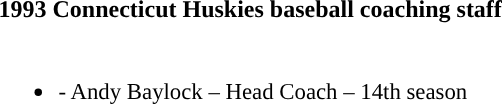<table class="toccolours">
<tr>
<th colspan=9>1993 Connecticut Huskies baseball coaching staff</th>
</tr>
<tr>
<td style="text-align: left; font-size: 95%;" valign="top"><br><ul><li>- Andy Baylock – Head Coach – 14th season</li></ul></td>
</tr>
</table>
